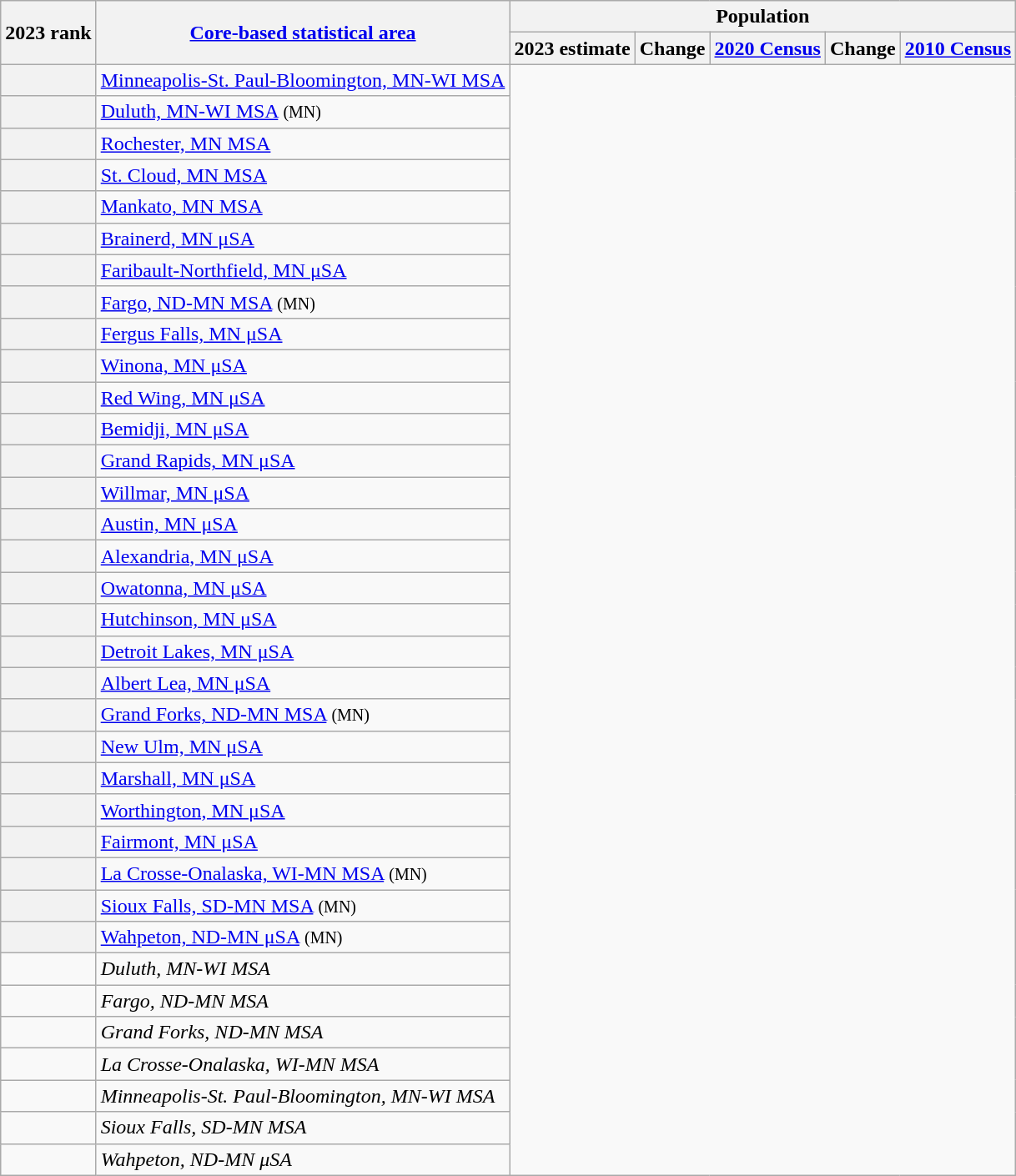<table class="wikitable sortable">
<tr>
<th scope=col rowspan=2>2023 rank</th>
<th scope=col rowspan=2><a href='#'>Core-based statistical area</a></th>
<th colspan=5>Population</th>
</tr>
<tr>
<th scope=col>2023 estimate</th>
<th scope=col>Change</th>
<th scope=col><a href='#'>2020 Census</a></th>
<th scope=col>Change</th>
<th scope=col><a href='#'>2010 Census</a></th>
</tr>
<tr>
<th scope=row></th>
<td><a href='#'>Minneapolis-St. Paul-Bloomington, MN-WI MSA</a><br></td>
</tr>
<tr>
<th scope=row></th>
<td><a href='#'>Duluth, MN-WI MSA</a> <small>(MN)</small><br></td>
</tr>
<tr>
<th scope=row></th>
<td><a href='#'>Rochester, MN MSA</a><br></td>
</tr>
<tr>
<th scope=row></th>
<td><a href='#'>St. Cloud, MN MSA</a><br></td>
</tr>
<tr>
<th scope=row></th>
<td><a href='#'>Mankato, MN MSA</a><br></td>
</tr>
<tr>
<th scope=row></th>
<td><a href='#'>Brainerd, MN μSA</a><br></td>
</tr>
<tr>
<th scope=row></th>
<td><a href='#'>Faribault-Northfield, MN μSA</a><br></td>
</tr>
<tr>
<th scope=row></th>
<td><a href='#'>Fargo, ND-MN MSA</a> <small>(MN)</small><br></td>
</tr>
<tr>
<th scope=row></th>
<td><a href='#'>Fergus Falls, MN μSA</a><br></td>
</tr>
<tr>
<th scope=row></th>
<td><a href='#'>Winona, MN μSA</a><br></td>
</tr>
<tr>
<th scope=row></th>
<td><a href='#'>Red Wing, MN μSA</a><br></td>
</tr>
<tr>
<th scope=row></th>
<td><a href='#'>Bemidji, MN μSA</a><br></td>
</tr>
<tr>
<th scope=row></th>
<td><a href='#'>Grand Rapids, MN μSA</a><br></td>
</tr>
<tr>
<th scope=row></th>
<td><a href='#'>Willmar, MN μSA</a><br></td>
</tr>
<tr>
<th scope=row></th>
<td><a href='#'>Austin, MN μSA</a><br></td>
</tr>
<tr>
<th scope=row></th>
<td><a href='#'>Alexandria, MN μSA</a><br></td>
</tr>
<tr>
<th scope=row></th>
<td><a href='#'>Owatonna, MN μSA</a><br></td>
</tr>
<tr>
<th scope=row></th>
<td><a href='#'>Hutchinson, MN μSA</a><br></td>
</tr>
<tr>
<th scope=row></th>
<td><a href='#'>Detroit Lakes, MN μSA</a><br></td>
</tr>
<tr>
<th scope=row></th>
<td><a href='#'>Albert Lea, MN μSA</a><br></td>
</tr>
<tr>
<th scope=row></th>
<td><a href='#'>Grand Forks, ND-MN MSA</a> <small>(MN)</small><br></td>
</tr>
<tr>
<th scope=row></th>
<td><a href='#'>New Ulm, MN μSA</a><br></td>
</tr>
<tr>
<th scope=row></th>
<td><a href='#'>Marshall, MN μSA</a><br></td>
</tr>
<tr>
<th scope=row></th>
<td><a href='#'>Worthington, MN μSA</a><br></td>
</tr>
<tr>
<th scope=row></th>
<td><a href='#'>Fairmont, MN μSA</a><br></td>
</tr>
<tr>
<th scope=row></th>
<td><a href='#'>La Crosse-Onalaska, WI-MN MSA</a> <small>(MN)</small><br></td>
</tr>
<tr>
<th scope=row></th>
<td><a href='#'>Sioux Falls, SD-MN MSA</a> <small>(MN)</small><br></td>
</tr>
<tr>
<th scope=row></th>
<td><a href='#'>Wahpeton, ND-MN μSA</a> <small>(MN)</small><br></td>
</tr>
<tr>
<td></td>
<td><em><span>Duluth, MN-WI MSA</span></em><br></td>
</tr>
<tr>
<td></td>
<td><em><span>Fargo, ND-MN MSA</span></em><br></td>
</tr>
<tr>
<td></td>
<td><em><span>Grand Forks, ND-MN MSA</span></em><br></td>
</tr>
<tr>
<td></td>
<td><em><span>La Crosse-Onalaska, WI-MN MSA</span></em><br></td>
</tr>
<tr>
<td></td>
<td><em><span>Minneapolis-St. Paul-Bloomington, MN-WI MSA</span></em><br></td>
</tr>
<tr>
<td></td>
<td><em><span>Sioux Falls, SD-MN MSA</span></em><br></td>
</tr>
<tr>
<td></td>
<td><em><span>Wahpeton, ND-MN μSA</span></em><br></td>
</tr>
</table>
